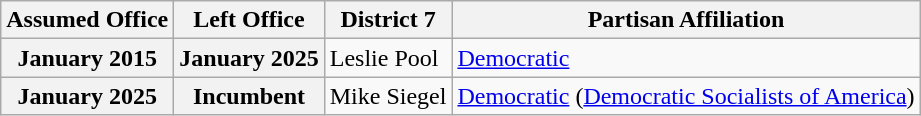<table class="wikitable" border="1">
<tr>
<th>Assumed Office</th>
<th>Left Office</th>
<th>District 7</th>
<th>Partisan Affiliation</th>
</tr>
<tr>
<th>January 2015</th>
<th>January 2025</th>
<td>Leslie Pool</td>
<td><a href='#'>Democratic</a></td>
</tr>
<tr>
<th>January 2025</th>
<th>Incumbent</th>
<td>Mike Siegel</td>
<td><a href='#'>Democratic</a> (<a href='#'>Democratic Socialists of America</a>)</td>
</tr>
</table>
